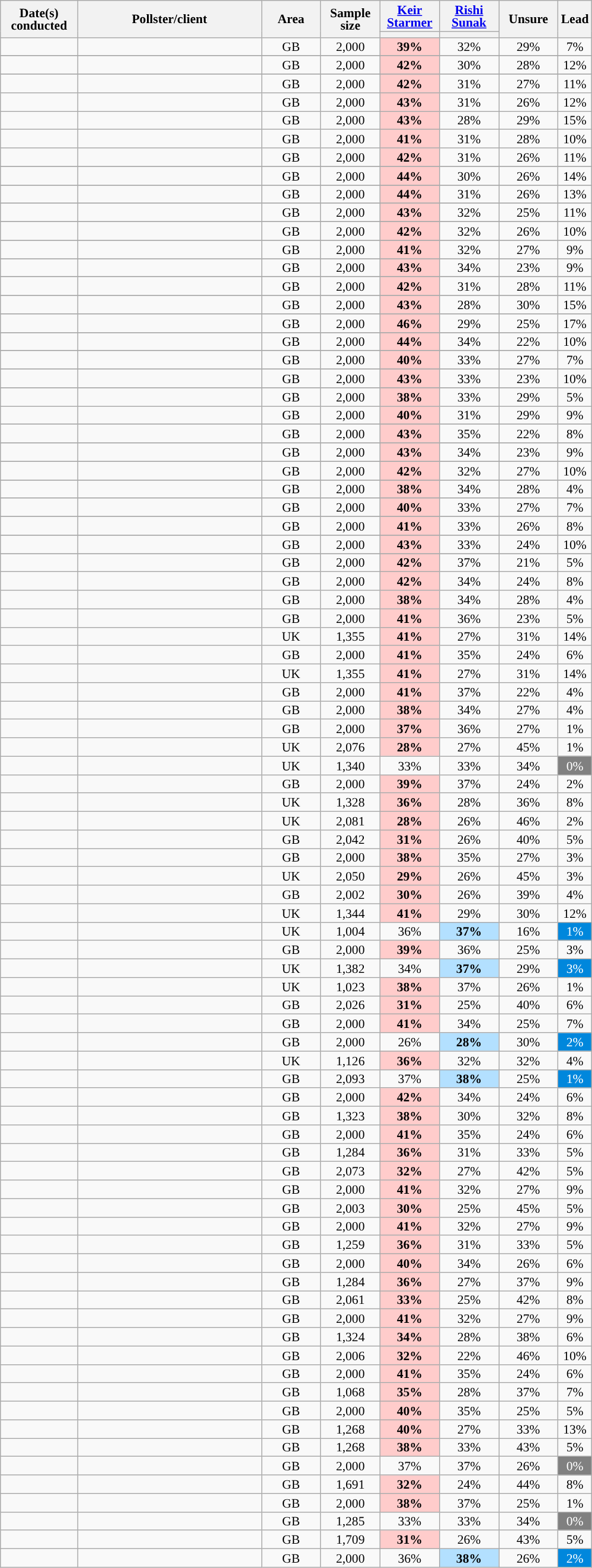<table class="wikitable collapsible sortable mw-datatable" style="text-align:center;font-size:90%;line-height:14px">
<tr>
<th style="width:80px;" rowspan="2" class="unsortable">Date(s)<br>conducted</th>
<th style="width:200px;" rowspan="2">Pollster/client</th>
<th style="width:60px;" rowspan="2">Area</th>
<th style="width:60px;" rowspan="2">Sample size</th>
<th style="width:60px;" class="unsortable"><a href='#'>Keir Starmer</a></th>
<th style="width:60px;" class="unsortable"><a href='#'>Rishi Sunak</a></th>
<th style="width:60px;" rowspan="2" class="unsortable">Unsure</th>
<th class="unsortable" style="width:20px;" rowspan="2">Lead</th>
</tr>
<tr>
<th class="unsortable" style="color:inherit;background:"></th>
<th class="unsortable" style="color:inherit;background:"></th>
</tr>
<tr>
<td></td>
<td></td>
<td>GB</td>
<td>2,000</td>
<td style="background:#ffcccb"><strong>39%</strong></td>
<td>32%</td>
<td>29%</td>
<td style="background:">7%</td>
</tr>
<tr>
</tr>
<tr>
<td></td>
<td></td>
<td>GB</td>
<td>2,000</td>
<td style="background:#ffcccb"><strong>42%</strong></td>
<td>30%</td>
<td>28%</td>
<td style="background:">12%</td>
</tr>
<tr>
</tr>
<tr>
<td></td>
<td></td>
<td>GB</td>
<td>2,000</td>
<td style="background:#ffcccb"><strong>42%</strong></td>
<td>31%</td>
<td>27%</td>
<td style="background:">11%</td>
</tr>
<tr>
<td></td>
<td></td>
<td>GB</td>
<td>2,000</td>
<td style="background:#ffcccb"><strong>43%</strong></td>
<td>31%</td>
<td>26%</td>
<td style="background:">12%</td>
</tr>
<tr>
<td></td>
<td></td>
<td>GB</td>
<td>2,000</td>
<td style="background:#ffcccb"><strong>43%</strong></td>
<td>28%</td>
<td>29%</td>
<td style="background:">15%</td>
</tr>
<tr>
<td></td>
<td></td>
<td>GB</td>
<td>2,000</td>
<td style="background:#ffcccb"><strong>41%</strong></td>
<td>31%</td>
<td>28%</td>
<td style="background:">10%</td>
</tr>
<tr>
<td></td>
<td></td>
<td>GB</td>
<td>2,000</td>
<td style="background:#ffcccb"><strong>42%</strong></td>
<td>31%</td>
<td>26%</td>
<td style="background:">11%</td>
</tr>
<tr>
</tr>
<tr>
<td></td>
<td></td>
<td>GB</td>
<td>2,000</td>
<td style="background:#ffcccb"><strong>44%</strong></td>
<td>30%</td>
<td>26%</td>
<td style="background:">14%</td>
</tr>
<tr>
</tr>
<tr>
<td></td>
<td></td>
<td>GB</td>
<td>2,000</td>
<td style="background:#ffcccb"><strong>44%</strong></td>
<td>31%</td>
<td>26%</td>
<td style="background:">13%</td>
</tr>
<tr>
</tr>
<tr>
<td></td>
<td></td>
<td>GB</td>
<td>2,000</td>
<td style="background:#ffcccb"><strong>43%</strong></td>
<td>32%</td>
<td>25%</td>
<td style="background:">11%</td>
</tr>
<tr>
</tr>
<tr>
<td></td>
<td></td>
<td>GB</td>
<td>2,000</td>
<td style="background:#ffcccb"><strong>42%</strong></td>
<td>32%</td>
<td>26%</td>
<td style="background:">10%</td>
</tr>
<tr>
</tr>
<tr>
<td></td>
<td></td>
<td>GB</td>
<td>2,000</td>
<td style="background:#ffcccb"><strong>41%</strong></td>
<td>32%</td>
<td>27%</td>
<td style="background:">9%</td>
</tr>
<tr>
</tr>
<tr>
<td></td>
<td></td>
<td>GB</td>
<td>2,000</td>
<td style="background:#ffcccb"><strong>43%</strong></td>
<td>34%</td>
<td>23%</td>
<td style="background:">9%</td>
</tr>
<tr>
</tr>
<tr>
<td></td>
<td></td>
<td>GB</td>
<td>2,000</td>
<td style="background:#ffcccb"><strong>42%</strong></td>
<td>31%</td>
<td>28%</td>
<td style="background:">11%</td>
</tr>
<tr>
</tr>
<tr>
<td></td>
<td></td>
<td>GB</td>
<td>2,000</td>
<td style="background:#ffcccb"><strong>43%</strong></td>
<td>28%</td>
<td>30%</td>
<td style="background:">15%</td>
</tr>
<tr>
</tr>
<tr>
<td></td>
<td></td>
<td>GB</td>
<td>2,000</td>
<td style="background:#ffcccb"><strong>46%</strong></td>
<td>29%</td>
<td>25%</td>
<td style="background:">17%</td>
</tr>
<tr>
</tr>
<tr>
<td></td>
<td></td>
<td>GB</td>
<td>2,000</td>
<td style="background:#ffcccb"><strong>44%</strong></td>
<td>34%</td>
<td>22%</td>
<td style="background:">10%</td>
</tr>
<tr>
</tr>
<tr>
<td></td>
<td></td>
<td>GB</td>
<td>2,000</td>
<td style="background:#ffcccb"><strong>40%</strong></td>
<td>33%</td>
<td>27%</td>
<td style="background:">7%</td>
</tr>
<tr>
</tr>
<tr>
<td></td>
<td></td>
<td>GB</td>
<td>2,000</td>
<td style="background:#ffcccb"><strong>43%</strong></td>
<td>33%</td>
<td>23%</td>
<td style="background:">10%</td>
</tr>
<tr>
</tr>
<tr>
<td></td>
<td></td>
<td>GB</td>
<td>2,000</td>
<td style="background:#ffcccb"><strong>38%</strong></td>
<td>33%</td>
<td>29%</td>
<td style="background:">5%</td>
</tr>
<tr>
<td></td>
<td></td>
<td>GB</td>
<td>2,000</td>
<td style="background:#ffcccb"><strong>40%</strong></td>
<td>31%</td>
<td>29%</td>
<td style="background:">9%</td>
</tr>
<tr>
</tr>
<tr>
<td></td>
<td></td>
<td>GB</td>
<td>2,000</td>
<td style="background:#ffcccb"><strong>43%</strong></td>
<td>35%</td>
<td>22%</td>
<td style="background:">8%</td>
</tr>
<tr>
</tr>
<tr>
<td></td>
<td></td>
<td>GB</td>
<td>2,000</td>
<td style="background:#ffcccb"><strong>43%</strong></td>
<td>34%</td>
<td>23%</td>
<td style="background:">9%</td>
</tr>
<tr>
</tr>
<tr>
<td></td>
<td></td>
<td>GB</td>
<td>2,000</td>
<td style="background:#ffcccb"><strong>42%</strong></td>
<td>32%</td>
<td>27%</td>
<td style="background:">10%</td>
</tr>
<tr>
</tr>
<tr>
<td></td>
<td></td>
<td>GB</td>
<td>2,000</td>
<td style="background:#ffcccb"><strong>38%</strong></td>
<td>34%</td>
<td>28%</td>
<td style="background:">4%</td>
</tr>
<tr>
</tr>
<tr>
<td></td>
<td></td>
<td>GB</td>
<td>2,000</td>
<td style="background:#ffcccb"><strong>40%</strong></td>
<td>33%</td>
<td>27%</td>
<td style="background:">7%</td>
</tr>
<tr>
</tr>
<tr>
<td></td>
<td></td>
<td>GB</td>
<td>2,000</td>
<td style="background:#ffcccb"><strong>41%</strong></td>
<td>33%</td>
<td>26%</td>
<td style="background:">8%</td>
</tr>
<tr>
</tr>
<tr>
<td></td>
<td></td>
<td>GB</td>
<td>2,000</td>
<td style="background:#ffcccb"><strong>43%</strong></td>
<td>33%</td>
<td>24%</td>
<td style="background:">10%</td>
</tr>
<tr>
</tr>
<tr>
<td></td>
<td></td>
<td>GB</td>
<td>2,000</td>
<td style="background:#ffcccb"><strong>42%</strong></td>
<td>37%</td>
<td>21%</td>
<td style="background:">5%</td>
</tr>
<tr>
<td></td>
<td></td>
<td>GB</td>
<td>2,000</td>
<td style="background:#ffcccb"><strong>42%</strong></td>
<td>34%</td>
<td>24%</td>
<td style="background:">8%</td>
</tr>
<tr>
<td></td>
<td></td>
<td>GB</td>
<td>2,000</td>
<td style="background:#ffcccb"><strong>38%</strong></td>
<td>34%</td>
<td>28%</td>
<td style="background:">4%</td>
</tr>
<tr>
<td></td>
<td></td>
<td>GB</td>
<td>2,000</td>
<td style="background:#ffcccb"><strong>41%</strong></td>
<td>36%</td>
<td>23%</td>
<td style="background:">5%</td>
</tr>
<tr>
<td></td>
<td></td>
<td>UK</td>
<td>1,355</td>
<td style="background:#ffcccb"><strong>41%</strong></td>
<td>27%</td>
<td>31%</td>
<td style="background:">14%</td>
</tr>
<tr>
<td></td>
<td></td>
<td>GB</td>
<td>2,000</td>
<td style="background:#ffcccb"><strong>41%</strong></td>
<td>35%</td>
<td>24%</td>
<td style="background:">6%</td>
</tr>
<tr>
<td></td>
<td></td>
<td>UK</td>
<td>1,355</td>
<td style="background:#ffcccb"><strong>41%</strong></td>
<td>27%</td>
<td>31%</td>
<td style="background:">14%</td>
</tr>
<tr>
<td></td>
<td></td>
<td>GB</td>
<td>2,000</td>
<td style="background:#ffcccb"><strong>41%</strong></td>
<td>37%</td>
<td>22%</td>
<td style="background:">4%</td>
</tr>
<tr>
<td></td>
<td></td>
<td>GB</td>
<td>2,000</td>
<td style="background:#ffcccb"><strong>38%</strong></td>
<td>34%</td>
<td>27%</td>
<td style="background:">4%</td>
</tr>
<tr>
<td></td>
<td></td>
<td>GB</td>
<td>2,000</td>
<td style="background:#ffcccb"><strong>37%</strong></td>
<td>36%</td>
<td>27%</td>
<td style="background:">1%</td>
</tr>
<tr>
<td></td>
<td></td>
<td>UK</td>
<td>2,076</td>
<td style="background:#ffcccb"><strong>28%</strong></td>
<td>27%</td>
<td>45%</td>
<td style="background:">1%</td>
</tr>
<tr>
<td></td>
<td></td>
<td>UK</td>
<td>1,340</td>
<td>33%</td>
<td>33%</td>
<td>34%</td>
<td style="background:grey;color:white;">0%</td>
</tr>
<tr>
<td></td>
<td></td>
<td>GB</td>
<td>2,000</td>
<td style="background:#ffcccb"><strong>39%</strong></td>
<td>37%</td>
<td>24%</td>
<td style="background:">2%</td>
</tr>
<tr>
<td></td>
<td></td>
<td>UK</td>
<td>1,328</td>
<td style="background:#ffcccb"><strong>36%</strong></td>
<td>28%</td>
<td>36%</td>
<td style="background:">8%</td>
</tr>
<tr>
<td></td>
<td></td>
<td>UK</td>
<td>2,081</td>
<td style="background:#ffcccb"><strong>28%</strong></td>
<td>26%</td>
<td>46%</td>
<td style="background:">2%</td>
</tr>
<tr>
<td></td>
<td></td>
<td>GB</td>
<td>2,042</td>
<td style="background:#ffcccb"><strong>31%</strong></td>
<td>26%</td>
<td>40%</td>
<td style="background:">5%</td>
</tr>
<tr>
<td></td>
<td></td>
<td>GB</td>
<td>2,000</td>
<td style="background:#ffcccb"><strong>38%</strong></td>
<td>35%</td>
<td>27%</td>
<td style="background:">3%</td>
</tr>
<tr>
<td></td>
<td></td>
<td>UK</td>
<td>2,050</td>
<td style="background:#ffcccb"><strong>29%</strong></td>
<td>26%</td>
<td>45%</td>
<td style="background:">3%</td>
</tr>
<tr>
<td></td>
<td></td>
<td>GB</td>
<td>2,002</td>
<td style="background:#ffcccb"><strong>30%</strong></td>
<td>26%</td>
<td>39%</td>
<td style="background:">4%</td>
</tr>
<tr>
<td></td>
<td></td>
<td>UK</td>
<td>1,344</td>
<td style="background:#ffcccb"><strong>41%</strong></td>
<td>29%</td>
<td>30%</td>
<td style="background:">12%</td>
</tr>
<tr>
<td></td>
<td></td>
<td>UK</td>
<td>1,004</td>
<td>36%</td>
<td style="background:#B3E0FF"><strong>37%</strong></td>
<td>16%</td>
<td style="background:#0087DC; color:white;">1%</td>
</tr>
<tr>
<td></td>
<td></td>
<td>GB</td>
<td>2,000</td>
<td style="background:#ffcccb"><strong>39%</strong></td>
<td>36%</td>
<td>25%</td>
<td style="background:">3%</td>
</tr>
<tr>
<td></td>
<td></td>
<td>UK</td>
<td>1,382</td>
<td>34%</td>
<td style="background:#B3E0FF"><strong>37%</strong></td>
<td>29%</td>
<td style="background:#0087DC; color:white;">3%</td>
</tr>
<tr>
<td></td>
<td></td>
<td>UK</td>
<td>1,023</td>
<td style="background:#ffcccb"><strong>38%</strong></td>
<td>37%</td>
<td>26%</td>
<td style="background:">1%</td>
</tr>
<tr>
<td></td>
<td></td>
<td>GB</td>
<td>2,026</td>
<td style="background:#ffcccb"><strong>31%</strong></td>
<td>25%</td>
<td>40%</td>
<td style="background:">6%</td>
</tr>
<tr>
<td></td>
<td></td>
<td>GB</td>
<td>2,000</td>
<td style="background:#ffcccb"><strong>41%</strong></td>
<td>34%</td>
<td>25%</td>
<td style="background:">7%</td>
</tr>
<tr>
<td></td>
<td></td>
<td>GB</td>
<td>2,000</td>
<td>26%</td>
<td style="background:#B3E0FF"><strong>28%</strong></td>
<td>30%</td>
<td style="background:#0087DC; color:white;">2%</td>
</tr>
<tr>
<td></td>
<td></td>
<td>UK</td>
<td>1,126</td>
<td style="background:#ffcccb"><strong>36%</strong></td>
<td>32%</td>
<td>32%</td>
<td style="background:">4%</td>
</tr>
<tr>
<td></td>
<td></td>
<td>GB</td>
<td>2,093</td>
<td>37%</td>
<td style="background:#B3E0FF"><strong>38%</strong></td>
<td>25%</td>
<td style="background:#0087DC; color:white;">1%</td>
</tr>
<tr>
<td></td>
<td></td>
<td>GB</td>
<td>2,000</td>
<td style="background:#ffcccb"><strong>42%</strong></td>
<td>34%</td>
<td>24%</td>
<td style="background:">6%</td>
</tr>
<tr>
<td></td>
<td></td>
<td>GB</td>
<td>1,323</td>
<td style="background:#ffcccb"><strong>38%</strong></td>
<td>30%</td>
<td>32%</td>
<td style="background:">8%</td>
</tr>
<tr>
<td></td>
<td></td>
<td>GB</td>
<td>2,000</td>
<td style="background:#ffcccb"><strong>41%</strong></td>
<td>35%</td>
<td>24%</td>
<td style="background:">6%</td>
</tr>
<tr>
<td></td>
<td></td>
<td>GB</td>
<td>1,284</td>
<td style="background:#ffcccb"><strong>36%</strong></td>
<td>31%</td>
<td>33%</td>
<td style="background:">5%</td>
</tr>
<tr>
<td></td>
<td></td>
<td>GB</td>
<td>2,073</td>
<td style="background:#ffcccb"><strong>32%</strong></td>
<td>27%</td>
<td>42%</td>
<td style="background:">5%</td>
</tr>
<tr>
<td></td>
<td></td>
<td>GB</td>
<td>2,000</td>
<td style="background:#ffcccb"><strong>41%</strong></td>
<td>32%</td>
<td>27%</td>
<td style="background:">9%</td>
</tr>
<tr>
<td></td>
<td></td>
<td>GB</td>
<td>2,003</td>
<td style="background:#ffcccb"><strong>30%</strong></td>
<td>25%</td>
<td>45%</td>
<td style="background:">5%</td>
</tr>
<tr>
<td></td>
<td></td>
<td>GB</td>
<td>2,000</td>
<td style="background:#ffcccb"><strong>41%</strong></td>
<td>32%</td>
<td>27%</td>
<td style="background:">9%</td>
</tr>
<tr>
<td></td>
<td></td>
<td>GB</td>
<td>1,259</td>
<td style="background:#ffcccb"><strong>36%</strong></td>
<td>31%</td>
<td>33%</td>
<td style="background:">5%</td>
</tr>
<tr>
<td></td>
<td></td>
<td>GB</td>
<td>2,000</td>
<td style="background:#ffcccb"><strong>40%</strong></td>
<td>34%</td>
<td>26%</td>
<td style="background:">6%</td>
</tr>
<tr>
<td></td>
<td></td>
<td>GB</td>
<td>1,284</td>
<td style="background:#ffcccb"><strong>36%</strong></td>
<td>27%</td>
<td>37%</td>
<td style="background:">9%</td>
</tr>
<tr>
<td></td>
<td></td>
<td>GB</td>
<td>2,061</td>
<td style="background:#ffcccb"><strong>33%</strong></td>
<td>25%</td>
<td>42%</td>
<td style="background:">8%</td>
</tr>
<tr>
<td></td>
<td></td>
<td>GB</td>
<td>2,000</td>
<td style="background:#ffcccb"><strong>41%</strong></td>
<td>32%</td>
<td>27%</td>
<td style="background:">9%</td>
</tr>
<tr>
<td></td>
<td></td>
<td>GB</td>
<td>1,324</td>
<td style="background:#ffcccb"><strong>34%</strong></td>
<td>28%</td>
<td>38%</td>
<td style="background:">6%</td>
</tr>
<tr>
<td></td>
<td></td>
<td>GB</td>
<td>2,006</td>
<td style="background:#ffcccb"><strong>32%</strong></td>
<td>22%</td>
<td>46%</td>
<td style="background:">10%</td>
</tr>
<tr>
<td></td>
<td></td>
<td>GB</td>
<td>2,000</td>
<td style="background:#ffcccb"><strong>41%</strong></td>
<td>35%</td>
<td>24%</td>
<td style="background:">6%</td>
</tr>
<tr>
<td></td>
<td></td>
<td>GB</td>
<td>1,068</td>
<td style="background:#ffcccb"><strong>35%</strong></td>
<td>28%</td>
<td>37%</td>
<td style="background:">7%</td>
</tr>
<tr>
<td></td>
<td></td>
<td>GB</td>
<td>2,000</td>
<td style="background:#ffcccb"><strong>40%</strong></td>
<td>35%</td>
<td>25%</td>
<td style="background:">5%</td>
</tr>
<tr>
<td></td>
<td></td>
<td>GB</td>
<td>1,268</td>
<td style="background:#ffcccb"><strong>40%</strong></td>
<td>27%</td>
<td>33%</td>
<td style="background:">13%</td>
</tr>
<tr>
<td></td>
<td></td>
<td>GB</td>
<td>1,268</td>
<td style="background:#ffcccb"><strong>38%</strong></td>
<td>33%</td>
<td>43%</td>
<td style="background:">5%</td>
</tr>
<tr>
<td></td>
<td></td>
<td>GB</td>
<td>2,000</td>
<td>37%</td>
<td>37%</td>
<td>26%</td>
<td style="background:grey;color:white;">0%</td>
</tr>
<tr>
<td></td>
<td></td>
<td>GB</td>
<td>1,691</td>
<td style="background:#ffcccb"><strong>32%</strong></td>
<td>24%</td>
<td>44%</td>
<td style="background:">8%</td>
</tr>
<tr>
<td></td>
<td></td>
<td>GB</td>
<td>2,000</td>
<td style="background:#ffcccb"><strong>38%</strong></td>
<td>37%</td>
<td>25%</td>
<td style="background:">1%</td>
</tr>
<tr>
<td></td>
<td></td>
<td>GB</td>
<td>1,285</td>
<td>33%</td>
<td>33%</td>
<td>34%</td>
<td style="background:grey;color:white;">0%</td>
</tr>
<tr>
<td></td>
<td></td>
<td>GB</td>
<td>1,709</td>
<td style="background:#ffcccb"><strong>31%</strong></td>
<td>26%</td>
<td>43%</td>
<td style="background:">5%</td>
</tr>
<tr>
<td></td>
<td></td>
<td>GB</td>
<td>2,000</td>
<td>36%</td>
<td style="background:#B3E0FF;"><strong>38%</strong></td>
<td>26%</td>
<td style="background:#0087DC; color:white;">2%</td>
</tr>
</table>
